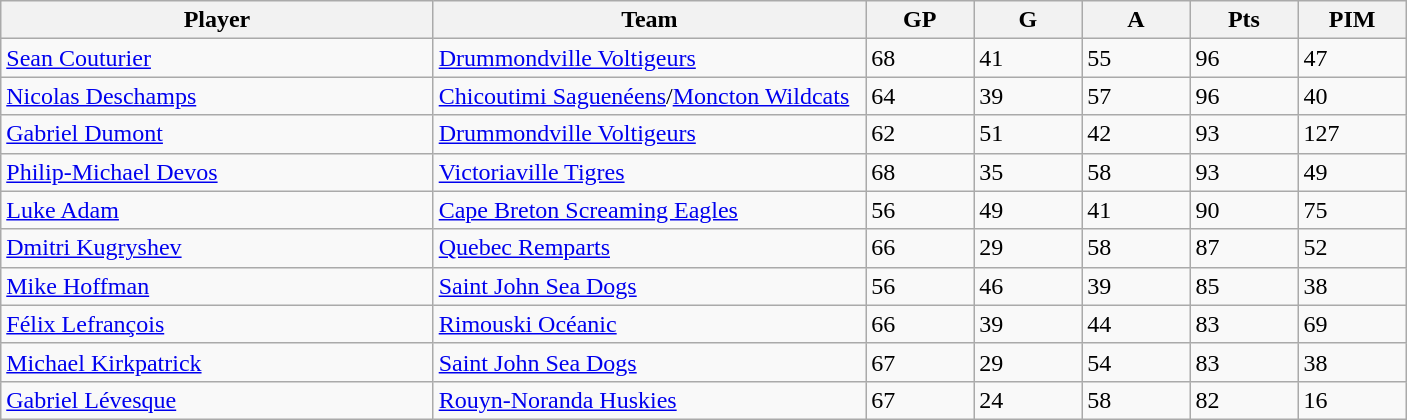<table class="wikitable sortable">
<tr>
<th width=30%>Player</th>
<th width=30%>Team</th>
<th width=7.5%>GP</th>
<th width=7.5%>G</th>
<th width=7.5%>A</th>
<th width=7.5%>Pts</th>
<th width=7.5%>PIM</th>
</tr>
<tr>
<td><a href='#'>Sean Couturier</a></td>
<td><a href='#'>Drummondville Voltigeurs</a></td>
<td>68</td>
<td>41</td>
<td>55</td>
<td>96</td>
<td>47</td>
</tr>
<tr>
<td><a href='#'>Nicolas Deschamps</a></td>
<td><a href='#'>Chicoutimi Saguenéens</a>/<a href='#'>Moncton Wildcats</a></td>
<td>64</td>
<td>39</td>
<td>57</td>
<td>96</td>
<td>40</td>
</tr>
<tr>
<td><a href='#'>Gabriel Dumont</a></td>
<td><a href='#'>Drummondville Voltigeurs</a></td>
<td>62</td>
<td>51</td>
<td>42</td>
<td>93</td>
<td>127</td>
</tr>
<tr>
<td><a href='#'>Philip-Michael Devos</a></td>
<td><a href='#'>Victoriaville Tigres</a></td>
<td>68</td>
<td>35</td>
<td>58</td>
<td>93</td>
<td>49</td>
</tr>
<tr>
<td><a href='#'>Luke Adam</a></td>
<td><a href='#'>Cape Breton Screaming Eagles</a></td>
<td>56</td>
<td>49</td>
<td>41</td>
<td>90</td>
<td>75</td>
</tr>
<tr>
<td><a href='#'>Dmitri Kugryshev</a></td>
<td><a href='#'>Quebec Remparts</a></td>
<td>66</td>
<td>29</td>
<td>58</td>
<td>87</td>
<td>52</td>
</tr>
<tr>
<td><a href='#'>Mike Hoffman</a></td>
<td><a href='#'>Saint John Sea Dogs</a></td>
<td>56</td>
<td>46</td>
<td>39</td>
<td>85</td>
<td>38</td>
</tr>
<tr>
<td><a href='#'>Félix Lefrançois</a></td>
<td><a href='#'>Rimouski Océanic</a></td>
<td>66</td>
<td>39</td>
<td>44</td>
<td>83</td>
<td>69</td>
</tr>
<tr>
<td><a href='#'>Michael Kirkpatrick</a></td>
<td><a href='#'>Saint John Sea Dogs</a></td>
<td>67</td>
<td>29</td>
<td>54</td>
<td>83</td>
<td>38</td>
</tr>
<tr>
<td><a href='#'>Gabriel Lévesque</a></td>
<td><a href='#'>Rouyn-Noranda Huskies</a></td>
<td>67</td>
<td>24</td>
<td>58</td>
<td>82</td>
<td>16</td>
</tr>
</table>
